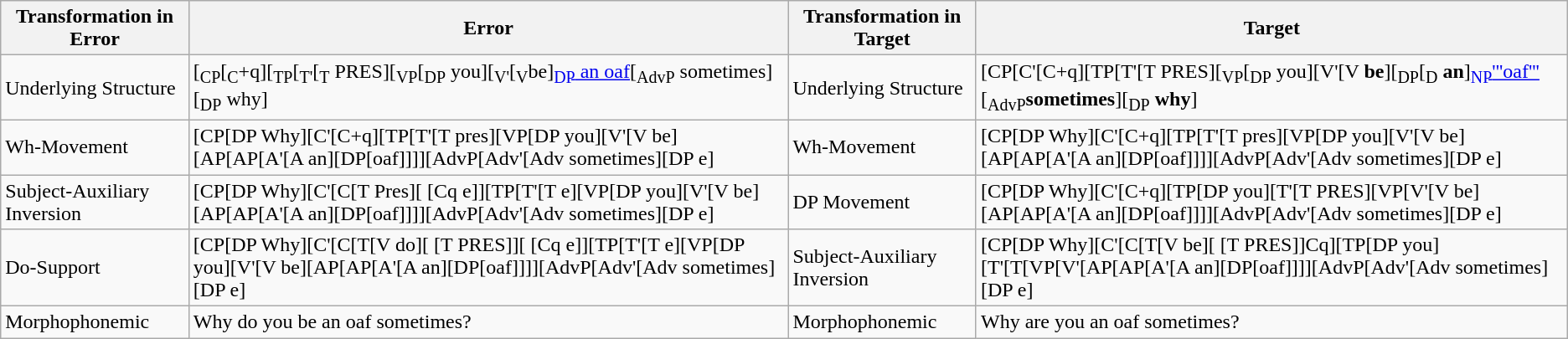<table class="wikitable">
<tr>
<th>Transformation in Error</th>
<th>Error</th>
<th>Transformation in Target</th>
<th>Target</th>
</tr>
<tr>
<td>Underlying Structure</td>
<td>[<sub>CP</sub>[<sub>C</sub>+q][<sub>TP</sub>[<sub>T'</sub>[<sub>T</sub> PRES][<sub>VP</sub>[<sub>DP</sub> you][<sub>V'</sub>[<sub>V</sub>be]<a href='#'><sub>DP</sub> an oaf</a>[<sub>AdvP</sub> sometimes][<sub>DP</sub> why]</td>
<td>Underlying Structure</td>
<td>[CP[C'[C+q][TP[T'[T PRES][<sub>VP</sub>[<sub>DP</sub> you][V'[V <strong>be</strong>][<sub>DP</sub>[<sub>D</sub> <strong>an</strong>]<a href='#'><sub>NP</sub>'''oaf'''</a> [<sub>AdvP</sub><strong>sometimes</strong>][<sub>DP</sub> <strong>why</strong>]</td>
</tr>
<tr>
<td>Wh-Movement</td>
<td>[CP[DP Why][C'[C+q][TP[T'[T pres][VP[DP you][V'[V be][AP[AP[A'[A an][DP[oaf]]]][AdvP[Adv'[Adv sometimes][DP e]</td>
<td>Wh-Movement</td>
<td>[CP[DP Why][C'[C+q][TP[T'[T pres][VP[DP you][V'[V be][AP[AP[A'[A an][DP[oaf]]]][AdvP[Adv'[Adv sometimes][DP e]</td>
</tr>
<tr>
<td>Subject-Auxiliary Inversion</td>
<td>[CP[DP Why][C'[C[T Pres][ [Cq e]][TP[T'[T e][VP[DP you][V'[V be][AP[AP[A'[A an][DP[oaf]]]][AdvP[Adv'[Adv sometimes][DP e]</td>
<td>DP Movement</td>
<td>[CP[DP Why][C'[C+q][TP[DP you][T'[T PRES][VP[V'[V be][AP[AP[A'[A an][DP[oaf]]]][AdvP[Adv'[Adv sometimes][DP e]</td>
</tr>
<tr>
<td>Do-Support</td>
<td>[CP[DP Why][C'[C[T[V do][ [T PRES]][ [Cq e]][TP[T'[T e][VP[DP you][V'[V be][AP[AP[A'[A an][DP[oaf]]]][AdvP[Adv'[Adv sometimes][DP e]</td>
<td>Subject-Auxiliary Inversion</td>
<td>[CP[DP Why][C'[C[T[V be][ [T PRES]]Cq][TP[DP you][T'[T[VP[V'[AP[AP[A'[A an][DP[oaf]]]][AdvP[Adv'[Adv sometimes][DP e]</td>
</tr>
<tr>
<td>Morphophonemic</td>
<td>Why do you be an oaf sometimes?</td>
<td>Morphophonemic</td>
<td>Why are you an oaf sometimes?</td>
</tr>
</table>
